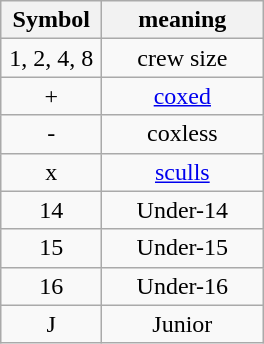<table class="wikitable" style="text-align:center">
<tr>
<th width=60>Symbol</th>
<th width=100>meaning</th>
</tr>
<tr>
<td>1, 2, 4, 8</td>
<td>crew size</td>
</tr>
<tr>
<td>+</td>
<td><a href='#'>coxed</a></td>
</tr>
<tr>
<td>-</td>
<td>coxless</td>
</tr>
<tr>
<td>x</td>
<td><a href='#'>sculls</a></td>
</tr>
<tr>
<td>14</td>
<td>Under-14</td>
</tr>
<tr>
<td>15</td>
<td>Under-15</td>
</tr>
<tr>
<td>16</td>
<td>Under-16</td>
</tr>
<tr>
<td>J</td>
<td>Junior</td>
</tr>
</table>
